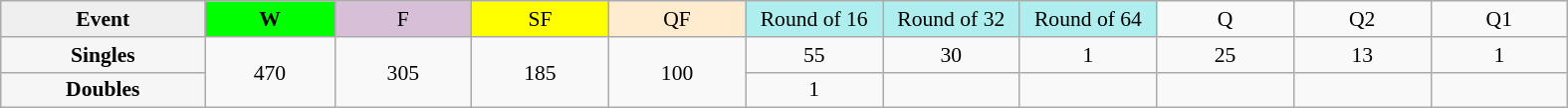<table class=wikitable style=font-size:90%;text-align:center>
<tr>
<td style="width:130px; background:#efefef;"><strong>Event</strong></td>
<td style="width:80px; background:lime;"><strong>W</strong></td>
<td style="width:85px; background:thistle;">F</td>
<td style="width:85px; background:#ff0;">SF</td>
<td style="width:85px; background:#ffebcd;">QF</td>
<td style="width:85px; background:#afeeee;">Round of 16</td>
<td style="width:85px; background:#afeeee;">Round of 32</td>
<td style="width:85px; background:#afeeee;">Round of 64</td>
<td width=85>Q</td>
<td width=85>Q2</td>
<td width=85>Q1</td>
</tr>
<tr>
<th style="background:#f6f6f6;">Singles</th>
<td rowspan=2>470</td>
<td rowspan=2>305</td>
<td rowspan=2>185</td>
<td rowspan=2>100</td>
<td>55</td>
<td>30</td>
<td>1</td>
<td>25</td>
<td>13</td>
<td>1</td>
</tr>
<tr>
<th style="background:#f6f6f6;">Doubles</th>
<td>1</td>
<td></td>
<td></td>
<td></td>
<td></td>
<td></td>
</tr>
</table>
